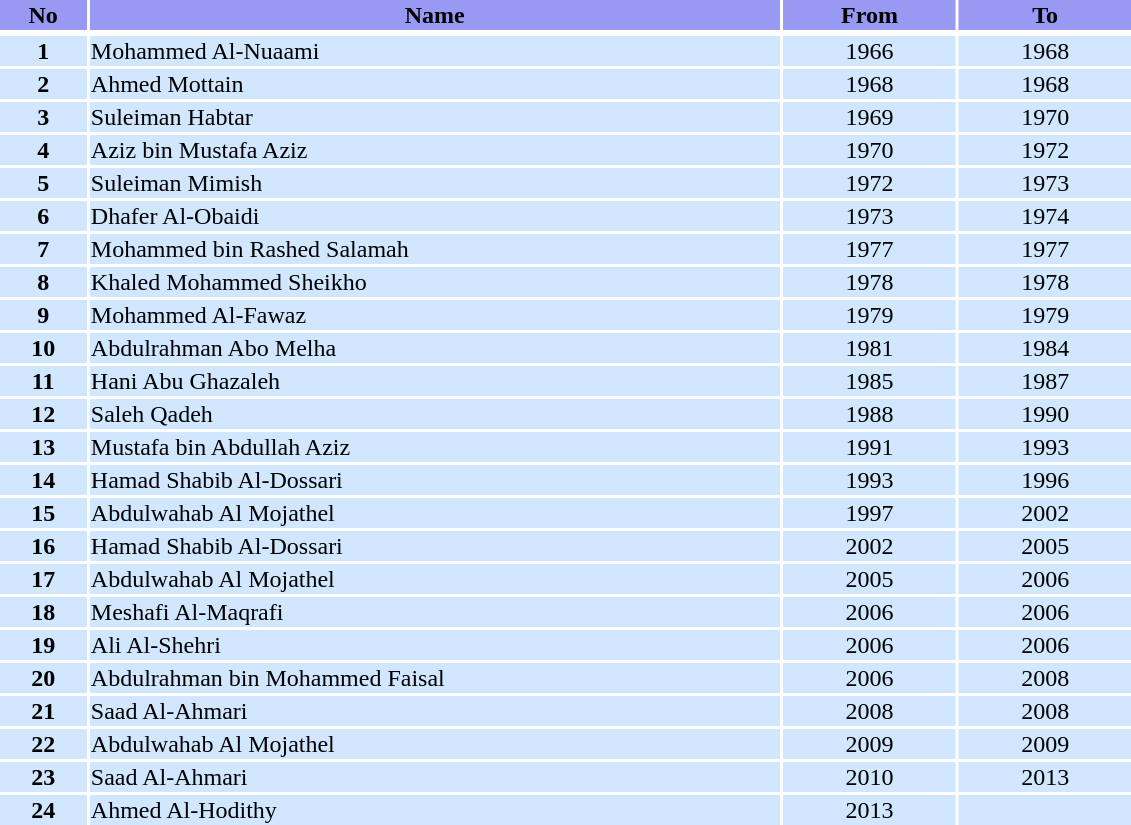<table width=60%>
<tr bgcolor=#9799F3>
<th width=5%>No</th>
<th width=40%>Name</th>
<th width=10%>From</th>
<th width=10%>To</th>
</tr>
<tr>
</tr>
<tr bgcolor=#D0E7FF>
<td align=center><strong>1</strong></td>
<td align=Left> Mohammed Al-Nuaami</td>
<td align=center>1966</td>
<td align=center>1968</td>
</tr>
<tr bgcolor=#D0E7FF>
<td align=center><strong>2</strong></td>
<td align=Left> Ahmed Mottain</td>
<td align=center>1968</td>
<td align=center>1968</td>
</tr>
<tr bgcolor=#D0E7FF>
<td align=center><strong>3</strong></td>
<td align=Left> Suleiman Habtar</td>
<td align=center>1969</td>
<td align=center>1970</td>
</tr>
<tr bgcolor=#D0E7FF>
<td align=center><strong>4</strong></td>
<td align=Left> Aziz bin Mustafa Aziz</td>
<td align=center>1970</td>
<td align=center>1972</td>
</tr>
<tr bgcolor=#D0E7FF>
<td align=center><strong>5</strong></td>
<td align=Left> Suleiman Mimish</td>
<td align=center>1972</td>
<td align=center>1973</td>
</tr>
<tr bgcolor=#D0E7FF>
<td align=center><strong>6</strong></td>
<td align=Left> Dhafer Al-Obaidi</td>
<td align=center>1973</td>
<td align=center>1974</td>
</tr>
<tr bgcolor=#D0E7FF>
<td align=center><strong>7</strong></td>
<td align=Left> Mohammed bin Rashed Salamah</td>
<td align=center>1977</td>
<td align=center>1977</td>
</tr>
<tr bgcolor=#D0E7FF>
<td align=center><strong>8</strong></td>
<td align=Left> Khaled Mohammed Sheikho</td>
<td align=center>1978</td>
<td align=center>1978</td>
</tr>
<tr bgcolor=#D0E7FF>
<td align=center><strong>9</strong></td>
<td align=Left> Mohammed Al-Fawaz</td>
<td align=center>1979</td>
<td align=center>1979</td>
</tr>
<tr bgcolor=#D0E7FF>
<td align=center><strong>10</strong></td>
<td align=Left> Abdulrahman Abo Melha</td>
<td align=center>1981</td>
<td align=center>1984</td>
</tr>
<tr bgcolor=#D0E7FF>
<td align=center><strong>11</strong></td>
<td align=Left> Hani Abu Ghazaleh</td>
<td align=center>1985</td>
<td align=center>1987</td>
</tr>
<tr bgcolor=#D0E7FF>
<td align=center><strong>12</strong></td>
<td align=Left> Saleh Qadeh</td>
<td align=center>1988</td>
<td align=center>1990</td>
</tr>
<tr bgcolor=#D0E7FF>
<td align=center><strong>13</strong></td>
<td align=Left> Mustafa bin Abdullah Aziz</td>
<td align=center>1991</td>
<td align=center>1993</td>
</tr>
<tr bgcolor=#D0E7FF>
<td align=center><strong>14</strong></td>
<td align=Left> Hamad Shabib Al-Dossari</td>
<td align=center>1993</td>
<td align=center>1996</td>
</tr>
<tr bgcolor=#D0E7FF>
<td align=center><strong>15</strong></td>
<td align=Left> Abdulwahab Al Mojathel</td>
<td align=center>1997</td>
<td align=center>2002</td>
</tr>
<tr bgcolor=#D0E7FF>
<td align=center><strong>16</strong></td>
<td align=Left> Hamad Shabib Al-Dossari</td>
<td align=center>2002</td>
<td align=center>2005</td>
</tr>
<tr bgcolor=#D0E7FF>
<td align=center><strong>17</strong></td>
<td align=Left> Abdulwahab Al Mojathel</td>
<td align=center>2005</td>
<td align=center>2006</td>
</tr>
<tr bgcolor=#D0E7FF>
<td align=center><strong>18</strong></td>
<td align=Left> Meshafi Al-Maqrafi</td>
<td align=center>2006</td>
<td align=center>2006</td>
</tr>
<tr bgcolor=#D0E7FF>
<td align=center><strong>19</strong></td>
<td align=Left> Ali Al-Shehri</td>
<td align=center>2006</td>
<td align=center>2006</td>
</tr>
<tr bgcolor=#D0E7FF>
<td align=center><strong>20</strong></td>
<td align=Left> Abdulrahman bin Mohammed Faisal</td>
<td align=center>2006</td>
<td align=center>2008</td>
</tr>
<tr bgcolor=#D0E7FF>
<td align=center><strong>21</strong></td>
<td align=Left> Saad Al-Ahmari</td>
<td align=center>2008</td>
<td align=center>2008</td>
</tr>
<tr bgcolor=#D0E7FF>
<td align=center><strong>22</strong></td>
<td align=Left> Abdulwahab Al Mojathel</td>
<td align=center>2009</td>
<td align=center>2009</td>
</tr>
<tr bgcolor=#D0E7FF>
<td align=center><strong>23</strong></td>
<td align=Left> Saad Al-Ahmari</td>
<td align=center>2010</td>
<td align=center>2013</td>
</tr>
<tr bgcolor=#D0E7FF>
<td align=center><strong>24</strong></td>
<td align=Left> Ahmed Al-Hodithy</td>
<td align=center>2013</td>
<td align=center></td>
</tr>
</table>
